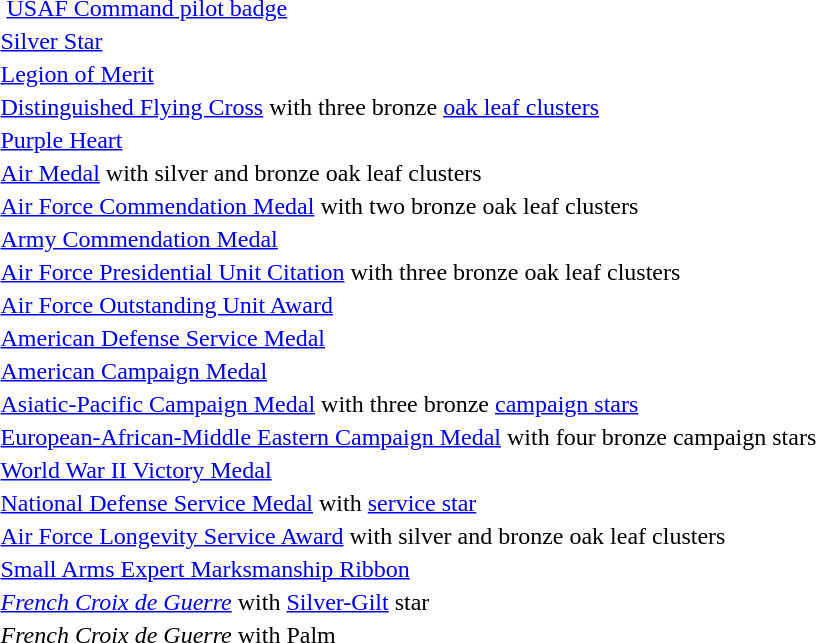<table>
<tr>
<td colspan="2">  <a href='#'>USAF Command pilot badge</a></td>
</tr>
<tr>
<td></td>
<td><a href='#'>Silver Star</a></td>
</tr>
<tr>
<td></td>
<td><a href='#'>Legion of Merit</a></td>
</tr>
<tr>
<td></td>
<td><a href='#'>Distinguished Flying Cross</a> with three bronze <a href='#'>oak leaf clusters</a></td>
</tr>
<tr>
<td></td>
<td><a href='#'>Purple Heart</a></td>
</tr>
<tr>
<td></td>
<td><a href='#'>Air Medal</a> with silver and bronze oak leaf clusters</td>
</tr>
<tr>
<td></td>
<td><a href='#'>Air Force Commendation Medal</a> with two bronze oak leaf clusters</td>
</tr>
<tr>
<td></td>
<td><a href='#'>Army Commendation Medal</a></td>
</tr>
<tr>
<td></td>
<td><a href='#'>Air Force Presidential Unit Citation</a> with three bronze oak leaf clusters</td>
</tr>
<tr>
<td></td>
<td><a href='#'>Air Force Outstanding Unit Award</a></td>
</tr>
<tr>
<td></td>
<td><a href='#'>American Defense Service Medal</a></td>
</tr>
<tr>
<td></td>
<td><a href='#'>American Campaign Medal</a></td>
</tr>
<tr>
<td></td>
<td><a href='#'>Asiatic-Pacific Campaign Medal</a> with three bronze <a href='#'>campaign stars</a></td>
</tr>
<tr>
<td></td>
<td><a href='#'>European-African-Middle Eastern Campaign Medal</a> with four bronze campaign stars</td>
</tr>
<tr>
<td></td>
<td><a href='#'>World War II Victory Medal</a></td>
</tr>
<tr>
<td></td>
<td><a href='#'>National Defense Service Medal</a> with <a href='#'>service star</a></td>
</tr>
<tr>
<td></td>
<td><a href='#'>Air Force Longevity Service Award</a> with silver and bronze oak leaf clusters</td>
</tr>
<tr>
<td></td>
<td><a href='#'>Small Arms Expert Marksmanship Ribbon</a></td>
</tr>
<tr>
<td></td>
<td><em><a href='#'>French Croix de Guerre</a></em> with <a href='#'>Silver-Gilt</a> star</td>
</tr>
<tr>
<td></td>
<td><em>French Croix de Guerre</em> with Palm</td>
</tr>
<tr>
</tr>
</table>
